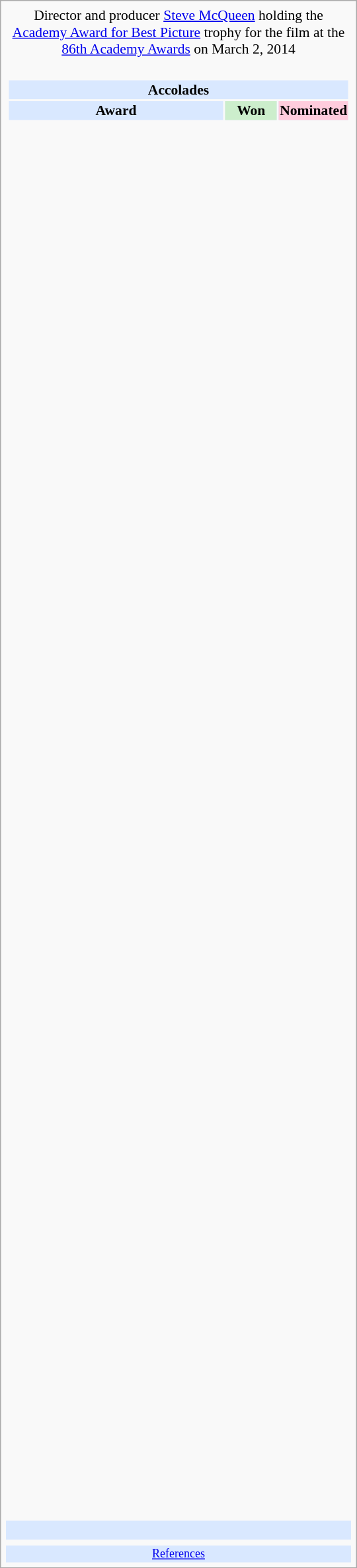<table class="infobox" style="width: 25em; text-align: left; font-size: 90%; vertical-align: middle;">
<tr>
<td colspan="3" style="text-align:center;"> Director and producer <a href='#'>Steve McQueen</a> holding the <a href='#'>Academy Award for Best Picture</a> trophy for the film at the <a href='#'>86th Academy Awards</a> on March 2, 2014</td>
</tr>
<tr>
<td colspan=3><br><table class="collapsible collapsed" style="width:100%;">
<tr>
<th colspan="3" style="background:#d9e8ff; text-align:center;">Accolades</th>
</tr>
<tr style="background:#d9e8ff; text-align:center; text-align:center;">
<td><strong>Award</strong></td>
<td style="text-align:center; background:#cec; text-size:0.9em; width:50px;"><strong>Won</strong></td>
<td style="text-align:center; background:#fcd; text-size:0.9em; width:50px;"><strong>Nominated</strong></td>
</tr>
<tr>
<td style="text-align:center;"><br></td>
<td></td>
<td></td>
</tr>
<tr>
<td style="text-align:center;"><br></td>
<td></td>
<td></td>
</tr>
<tr>
<td style="text-align:center;"><br></td>
<td></td>
<td></td>
</tr>
<tr>
<td style="text-align:center;"><br></td>
<td></td>
<td></td>
</tr>
<tr>
<td style="text-align:center;"><br></td>
<td></td>
<td></td>
</tr>
<tr>
<td style="text-align:center;"><br></td>
<td></td>
<td></td>
</tr>
<tr>
<td style="text-align:center;"><br></td>
<td></td>
<td></td>
</tr>
<tr>
<td style="text-align:center;"><br></td>
<td></td>
<td></td>
</tr>
<tr>
<td style="text-align:center;"><br></td>
<td></td>
<td></td>
</tr>
<tr>
<td style="text-align:center;"><br></td>
<td></td>
<td></td>
</tr>
<tr>
<td style="text-align:center;"><br></td>
<td></td>
<td></td>
</tr>
<tr>
<td style="text-align:center;"><br></td>
<td></td>
<td></td>
</tr>
<tr>
<td style="text-align:center;"><br></td>
<td></td>
<td></td>
</tr>
<tr>
<td style="text-align:center;"><br></td>
<td></td>
<td></td>
</tr>
<tr>
<td style="text-align:center;"><br></td>
<td></td>
<td></td>
</tr>
<tr>
<td style="text-align:center;"><br></td>
<td></td>
<td></td>
</tr>
<tr>
<td style="text-align:center;"><br></td>
<td></td>
<td></td>
</tr>
<tr>
<td style="text-align:center;"><br></td>
<td></td>
<td></td>
</tr>
<tr>
<td style="text-align:center;"><br></td>
<td></td>
<td></td>
</tr>
<tr>
<td style="text-align:center;"><br></td>
<td></td>
<td></td>
</tr>
<tr>
<td style="text-align:center;"><br></td>
<td></td>
<td></td>
</tr>
<tr>
<td style="text-align:center;"><br></td>
<td></td>
<td></td>
</tr>
<tr>
<td style="text-align:center;"><br></td>
<td></td>
<td></td>
</tr>
<tr>
<td style="text-align:center;"><br></td>
<td></td>
<td></td>
</tr>
<tr>
<td style="text-align:center;"><br></td>
<td></td>
<td></td>
</tr>
<tr>
<td style="text-align:center;"><br></td>
<td></td>
<td></td>
</tr>
<tr>
<td style="text-align:center;"><br></td>
<td></td>
<td></td>
</tr>
<tr>
<td style="text-align:center;"><br></td>
<td></td>
<td></td>
</tr>
<tr>
<td style="text-align:center;"><br></td>
<td></td>
<td></td>
</tr>
<tr>
<td style="text-align:center;"><br></td>
<td></td>
<td></td>
</tr>
<tr>
<td style="text-align:center;"><br></td>
<td></td>
<td></td>
</tr>
<tr>
<td style="text-align:center;"><br></td>
<td></td>
<td></td>
</tr>
<tr>
<td style="text-align:center;"><br></td>
<td></td>
<td></td>
</tr>
<tr>
<td style="text-align:center;"><br></td>
<td></td>
<td></td>
</tr>
<tr>
<td style="text-align:center;"><br></td>
<td></td>
<td></td>
</tr>
<tr>
<td style="text-align:center;"><br></td>
<td></td>
<td></td>
</tr>
<tr>
<td style="text-align:center;"><br></td>
<td></td>
<td></td>
</tr>
<tr>
<td style="text-align:center;"><br></td>
<td></td>
<td></td>
</tr>
<tr>
<td style="text-align:center;"><br></td>
<td></td>
<td></td>
</tr>
<tr>
<td style="text-align:center;"><br></td>
<td></td>
<td></td>
</tr>
<tr>
<td style="text-align:center;"><br></td>
<td></td>
<td></td>
</tr>
<tr>
<td style="text-align:center;"><br></td>
<td></td>
<td></td>
</tr>
<tr>
<td style="text-align:center;"><br></td>
<td></td>
<td></td>
</tr>
<tr>
<td style="text-align:center;"><br></td>
<td></td>
<td></td>
</tr>
<tr>
<td style="text-align:center;"><br></td>
<td></td>
<td></td>
</tr>
<tr>
<td style="text-align:center;"><br></td>
<td></td>
<td></td>
</tr>
<tr>
<td style="text-align:center;"><br></td>
<td></td>
<td></td>
</tr>
<tr>
<td style="text-align:center;"><br></td>
<td></td>
<td></td>
</tr>
<tr>
<td style="text-align:center;"><br></td>
<td></td>
<td></td>
</tr>
<tr>
<td style="text-align:center;"><br></td>
<td></td>
<td></td>
</tr>
<tr>
<td style="text-align:center;"><br></td>
<td></td>
<td></td>
</tr>
<tr>
<td style="text-align:center;"><br></td>
<td></td>
<td></td>
</tr>
<tr>
<td style="text-align:center;"><br></td>
<td></td>
<td></td>
</tr>
<tr>
<td style="text-align:center;"><br></td>
<td></td>
<td></td>
</tr>
<tr>
<td style="text-align:center;"><br></td>
<td></td>
<td></td>
</tr>
<tr>
<td style="text-align:center;"><br></td>
<td></td>
<td></td>
</tr>
<tr>
<td style="text-align:center;"><br></td>
<td></td>
<td></td>
</tr>
<tr>
<td style="text-align:center;"><br></td>
<td></td>
<td></td>
</tr>
<tr>
<td style="text-align:center;"><br></td>
<td></td>
<td></td>
</tr>
<tr>
<td style="text-align:center;"><br></td>
<td></td>
<td></td>
</tr>
<tr>
<td style="text-align:center;"><br></td>
<td></td>
<td></td>
</tr>
<tr>
<td style="text-align:center;"><br></td>
<td></td>
<td></td>
</tr>
<tr>
<td style="text-align:center;"><br></td>
<td></td>
<td></td>
</tr>
<tr>
<td style="text-align:center;"><br></td>
<td></td>
<td></td>
</tr>
<tr>
<td style="text-align:center;"><br></td>
<td></td>
<td></td>
</tr>
<tr>
<td style="text-align:center;"><br></td>
<td></td>
<td></td>
</tr>
<tr>
<td style="text-align:center;"><br></td>
<td></td>
<td></td>
</tr>
</table>
</td>
</tr>
<tr style="background:#d9e8ff;">
<td style="text-align:center;" colspan="3"><br></td>
</tr>
<tr>
<td></td>
<td></td>
<td></td>
</tr>
<tr style="background:#d9e8ff;">
<td colspan="3" style="font-size: smaller; text-align:center;"><a href='#'>References</a></td>
</tr>
</table>
